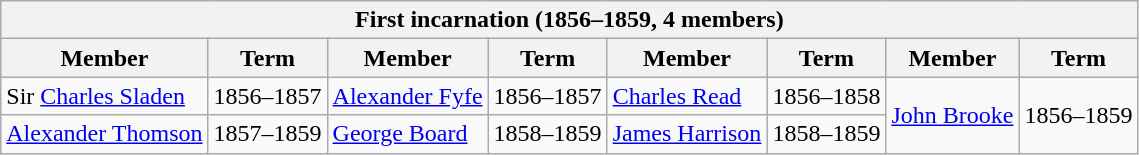<table class="wikitable">
<tr>
<th colspan="8">First incarnation (1856–1859, 4 members)</th>
</tr>
<tr>
<th>Member</th>
<th>Term</th>
<th>Member</th>
<th>Term</th>
<th>Member</th>
<th>Term</th>
<th>Member</th>
<th>Term</th>
</tr>
<tr>
<td>Sir <a href='#'>Charles Sladen</a></td>
<td>1856–1857</td>
<td><a href='#'>Alexander Fyfe</a></td>
<td>1856–1857</td>
<td><a href='#'>Charles Read</a></td>
<td>1856–1858</td>
<td rowspan=2><a href='#'>John Brooke</a></td>
<td rowspan=2>1856–1859</td>
</tr>
<tr>
<td><a href='#'>Alexander Thomson</a></td>
<td>1857–1859</td>
<td><a href='#'>George Board</a></td>
<td>1858–1859</td>
<td><a href='#'>James Harrison</a></td>
<td>1858–1859</td>
</tr>
</table>
